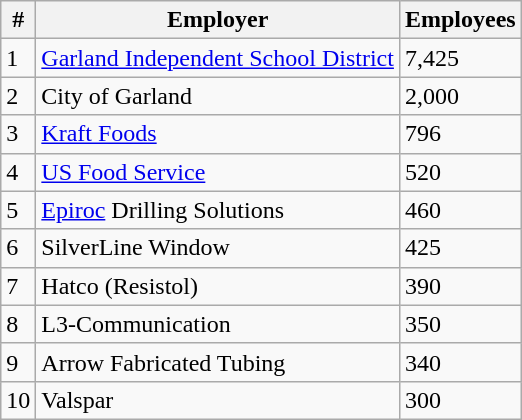<table class="wikitable">
<tr>
<th>#</th>
<th>Employer</th>
<th>Employees</th>
</tr>
<tr>
<td>1</td>
<td><a href='#'>Garland Independent School District</a></td>
<td>7,425</td>
</tr>
<tr>
<td>2</td>
<td>City of Garland</td>
<td>2,000</td>
</tr>
<tr>
<td>3</td>
<td><a href='#'>Kraft Foods</a></td>
<td>796</td>
</tr>
<tr>
<td>4</td>
<td><a href='#'>US Food Service</a></td>
<td>520</td>
</tr>
<tr>
<td>5</td>
<td><a href='#'>Epiroc</a> Drilling Solutions</td>
<td>460</td>
</tr>
<tr>
<td>6</td>
<td>SilverLine Window</td>
<td>425</td>
</tr>
<tr>
<td>7</td>
<td>Hatco (Resistol)</td>
<td>390</td>
</tr>
<tr>
<td>8</td>
<td>L3-Communication</td>
<td>350</td>
</tr>
<tr>
<td>9</td>
<td>Arrow Fabricated Tubing</td>
<td>340</td>
</tr>
<tr>
<td>10</td>
<td>Valspar</td>
<td>300</td>
</tr>
</table>
